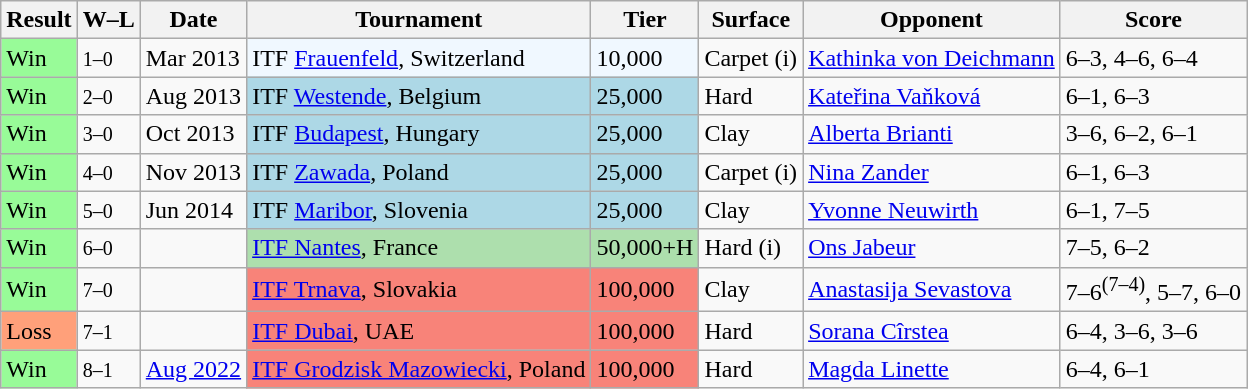<table class="sortable wikitable">
<tr>
<th>Result</th>
<th class="unsortable">W–L</th>
<th>Date</th>
<th>Tournament</th>
<th>Tier</th>
<th>Surface</th>
<th>Opponent</th>
<th class="unsortable">Score</th>
</tr>
<tr>
<td style="background:#98fb98;">Win</td>
<td><small>1–0</small></td>
<td>Mar 2013</td>
<td style="background:#f0f8ff;">ITF <a href='#'>Frauenfeld</a>, Switzerland</td>
<td style="background:#f0f8ff;">10,000</td>
<td>Carpet (i)</td>
<td> <a href='#'>Kathinka von Deichmann</a></td>
<td>6–3, 4–6, 6–4</td>
</tr>
<tr>
<td style="background:#98fb98;">Win</td>
<td><small>2–0</small></td>
<td>Aug 2013</td>
<td style="background:lightblue;">ITF <a href='#'>Westende</a>, Belgium</td>
<td style="background:lightblue;">25,000</td>
<td>Hard</td>
<td> <a href='#'>Kateřina Vaňková</a></td>
<td>6–1, 6–3</td>
</tr>
<tr>
<td style="background:#98fb98;">Win</td>
<td><small>3–0</small></td>
<td>Oct 2013</td>
<td style="background:lightblue;">ITF <a href='#'>Budapest</a>, Hungary</td>
<td style="background:lightblue;">25,000</td>
<td>Clay</td>
<td> <a href='#'>Alberta Brianti</a></td>
<td>3–6, 6–2, 6–1</td>
</tr>
<tr>
<td style="background:#98fb98;">Win</td>
<td><small>4–0</small></td>
<td>Nov 2013</td>
<td style="background:lightblue;">ITF <a href='#'>Zawada</a>, Poland</td>
<td style="background:lightblue;">25,000</td>
<td>Carpet (i)</td>
<td> <a href='#'>Nina Zander</a></td>
<td>6–1, 6–3</td>
</tr>
<tr>
<td style="background:#98fb98;">Win</td>
<td><small>5–0</small></td>
<td>Jun 2014</td>
<td style="background:lightblue;">ITF <a href='#'>Maribor</a>, Slovenia</td>
<td style="background:lightblue;">25,000</td>
<td>Clay</td>
<td> <a href='#'>Yvonne Neuwirth</a></td>
<td>6–1, 7–5</td>
</tr>
<tr>
<td style="background:#98fb98;">Win</td>
<td><small>6–0</small></td>
<td><a href='#'></a></td>
<td style="background:#addfad;"><a href='#'>ITF Nantes</a>, France</td>
<td style="background:#addfad;">50,000+H</td>
<td>Hard (i)</td>
<td> <a href='#'>Ons Jabeur</a></td>
<td>7–5, 6–2</td>
</tr>
<tr>
<td style="background:#98fb98;">Win</td>
<td><small>7–0</small></td>
<td><a href='#'></a></td>
<td style="background:#f88379;"><a href='#'>ITF Trnava</a>, Slovakia</td>
<td style="background:#f88379;">100,000</td>
<td>Clay</td>
<td> <a href='#'>Anastasija Sevastova</a></td>
<td>7–6<sup>(7–4)</sup>, 5–7, 6–0</td>
</tr>
<tr>
<td style="background:#ffa07a;">Loss</td>
<td><small>7–1</small></td>
<td><a href='#'></a></td>
<td style="background:#f88379;"><a href='#'>ITF Dubai</a>, UAE</td>
<td style="background:#f88379;">100,000</td>
<td>Hard</td>
<td> <a href='#'>Sorana Cîrstea</a></td>
<td>6–4, 3–6, 3–6</td>
</tr>
<tr>
<td style="background:#98fb98;">Win</td>
<td><small>8–1</small></td>
<td><a href='#'>Aug 2022</a></td>
<td bgcolor=F88379><a href='#'>ITF Grodzisk Mazowiecki</a>, Poland</td>
<td bgcolor=F88379>100,000</td>
<td>Hard</td>
<td> <a href='#'>Magda Linette</a></td>
<td>6–4, 6–1</td>
</tr>
</table>
